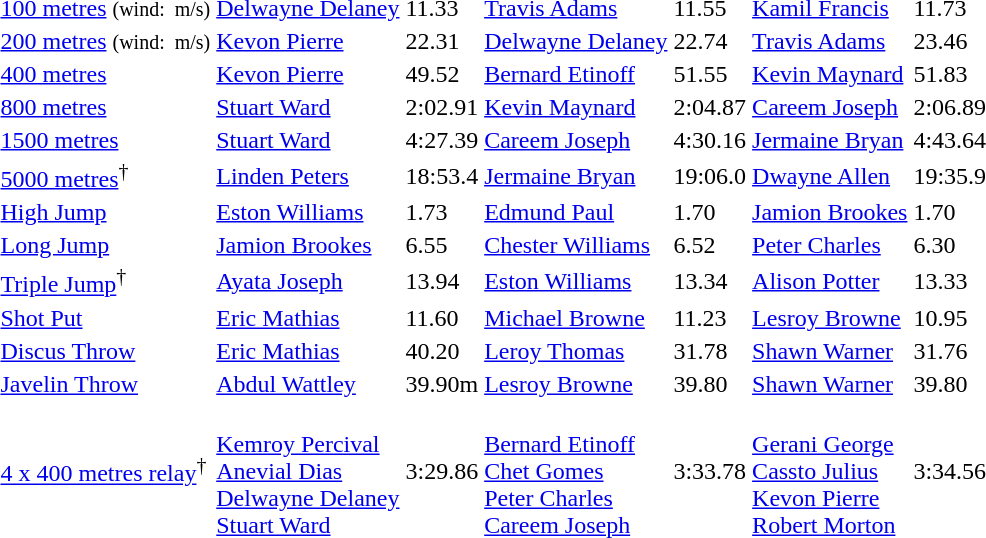<table>
<tr>
<td><a href='#'>100 metres</a> <small>(wind:  m/s)</small></td>
<td align=left><a href='#'>Delwayne Delaney</a> <br> </td>
<td>11.33</td>
<td align=left><a href='#'>Travis Adams</a> <br> </td>
<td>11.55</td>
<td align=left><a href='#'>Kamil Francis</a> <br> </td>
<td>11.73</td>
</tr>
<tr>
<td><a href='#'>200 metres</a> <small>(wind:  m/s)</small></td>
<td align=left><a href='#'>Kevon Pierre</a> <br> </td>
<td>22.31</td>
<td align=left><a href='#'>Delwayne Delaney</a> <br> </td>
<td>22.74</td>
<td align=left><a href='#'>Travis Adams</a> <br> </td>
<td>23.46</td>
</tr>
<tr>
<td><a href='#'>400 metres</a></td>
<td align=left><a href='#'>Kevon Pierre</a> <br> </td>
<td>49.52</td>
<td align=left><a href='#'>Bernard Etinoff</a> <br> </td>
<td>51.55</td>
<td align=left><a href='#'>Kevin Maynard</a> <br> </td>
<td>51.83</td>
</tr>
<tr>
<td><a href='#'>800 metres</a></td>
<td align=left><a href='#'>Stuart Ward</a> <br> </td>
<td>2:02.91</td>
<td align=left><a href='#'>Kevin Maynard</a> <br> </td>
<td>2:04.87</td>
<td align=left><a href='#'>Careem Joseph</a> <br> </td>
<td>2:06.89</td>
</tr>
<tr>
<td><a href='#'>1500 metres</a></td>
<td align=left><a href='#'>Stuart Ward</a> <br> </td>
<td>4:27.39</td>
<td align=left><a href='#'>Careem Joseph</a> <br> </td>
<td>4:30.16</td>
<td align=left><a href='#'>Jermaine Bryan</a> <br> </td>
<td>4:43.64</td>
</tr>
<tr>
<td><a href='#'>5000 metres</a><sup>†</sup></td>
<td align=left><a href='#'>Linden Peters</a> <br> </td>
<td>18:53.4</td>
<td align=left><a href='#'>Jermaine Bryan</a> <br> </td>
<td>19:06.0</td>
<td align=left><a href='#'>Dwayne Allen</a> <br> </td>
<td>19:35.9</td>
</tr>
<tr>
<td><a href='#'>High Jump</a></td>
<td align=left><a href='#'>Eston Williams</a> <br> </td>
<td>1.73</td>
<td align=left><a href='#'>Edmund Paul</a> <br> </td>
<td>1.70</td>
<td align=left><a href='#'>Jamion Brookes</a> <br> </td>
<td>1.70</td>
</tr>
<tr>
<td><a href='#'>Long Jump</a></td>
<td align=left><a href='#'>Jamion Brookes</a> <br> </td>
<td>6.55</td>
<td align=left><a href='#'>Chester Williams</a> <br> </td>
<td>6.52</td>
<td align=left><a href='#'>Peter Charles</a> <br> </td>
<td>6.30</td>
</tr>
<tr>
<td><a href='#'>Triple Jump</a><sup>†</sup></td>
<td align=left><a href='#'>Ayata Joseph</a> <br> </td>
<td>13.94</td>
<td align=left><a href='#'>Eston Williams</a> <br> </td>
<td>13.34</td>
<td align=left><a href='#'>Alison Potter</a> <br> </td>
<td>13.33</td>
</tr>
<tr>
<td><a href='#'>Shot Put</a></td>
<td align=left><a href='#'>Eric Mathias</a> <br> </td>
<td>11.60</td>
<td align=left><a href='#'>Michael Browne</a> <br> </td>
<td>11.23</td>
<td align=left><a href='#'>Lesroy Browne</a> <br> </td>
<td>10.95</td>
</tr>
<tr>
<td><a href='#'>Discus Throw</a></td>
<td align=left><a href='#'>Eric Mathias</a> <br> </td>
<td>40.20</td>
<td align=left><a href='#'>Leroy Thomas</a> <br> </td>
<td>31.78</td>
<td align=left><a href='#'>Shawn Warner</a> <br> </td>
<td>31.76</td>
</tr>
<tr>
<td><a href='#'>Javelin Throw</a></td>
<td align=left><a href='#'>Abdul Wattley</a> <br> </td>
<td>39.90m</td>
<td align=left><a href='#'>Lesroy Browne</a> <br> </td>
<td>39.80</td>
<td align=left><a href='#'>Shawn Warner</a> <br> </td>
<td>39.80</td>
</tr>
<tr>
<td><a href='#'>4 x 400 metres relay</a><sup>†</sup></td>
<td><br><a href='#'>Kemroy Percival</a><br><a href='#'>Anevial Dias</a><br><a href='#'>Delwayne Delaney</a><br><a href='#'>Stuart Ward</a></td>
<td>3:29.86</td>
<td><br><a href='#'>Bernard Etinoff</a><br><a href='#'>Chet Gomes</a><br><a href='#'>Peter Charles</a><br><a href='#'>Careem Joseph</a></td>
<td>3:33.78</td>
<td><br><a href='#'>Gerani George</a><br><a href='#'>Cassto Julius</a><br><a href='#'>Kevon Pierre</a><br><a href='#'>Robert Morton</a></td>
<td>3:34.56</td>
</tr>
</table>
